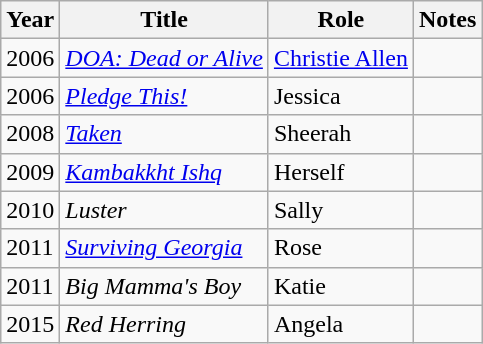<table class="wikitable sortable">
<tr>
<th>Year</th>
<th>Title</th>
<th>Role</th>
<th class="unsortable">Notes</th>
</tr>
<tr>
<td>2006</td>
<td><em><a href='#'>DOA: Dead or Alive</a></em></td>
<td><a href='#'>Christie Allen</a></td>
<td></td>
</tr>
<tr>
<td>2006</td>
<td><em><a href='#'>Pledge This!</a></em></td>
<td>Jessica</td>
<td></td>
</tr>
<tr>
<td>2008</td>
<td><em><a href='#'>Taken</a></em></td>
<td>Sheerah</td>
<td></td>
</tr>
<tr>
<td>2009</td>
<td><em><a href='#'>Kambakkht Ishq</a></em></td>
<td>Herself</td>
<td></td>
</tr>
<tr>
<td>2010</td>
<td><em>Luster</em></td>
<td>Sally</td>
<td></td>
</tr>
<tr>
<td>2011</td>
<td><em><a href='#'>Surviving Georgia</a></em></td>
<td>Rose</td>
<td></td>
</tr>
<tr>
<td>2011</td>
<td><em>Big Mamma's Boy</em></td>
<td>Katie</td>
<td></td>
</tr>
<tr>
<td>2015</td>
<td><em>Red Herring</em></td>
<td>Angela</td>
<td></td>
</tr>
</table>
